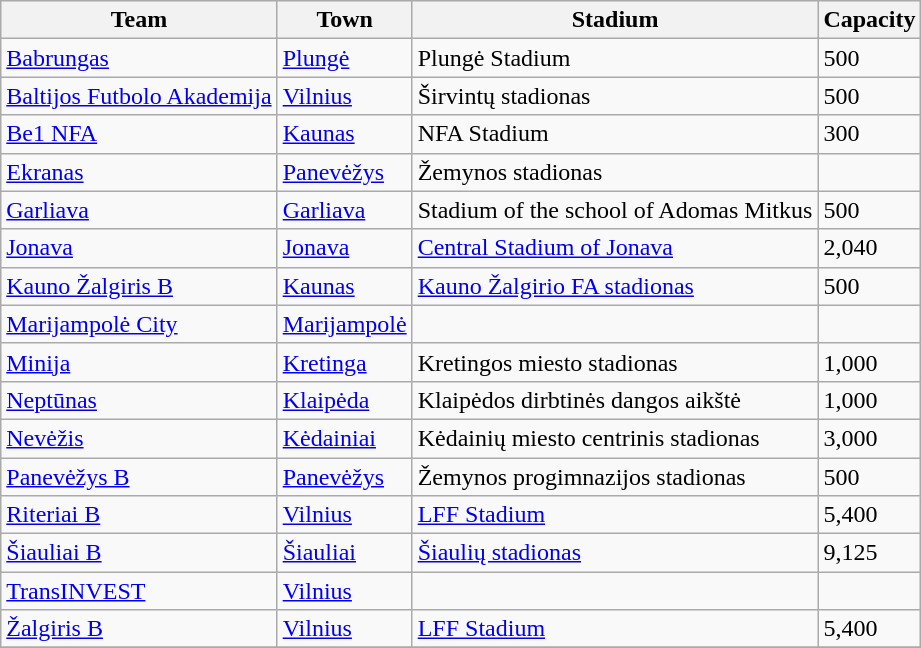<table class="wikitable sortable">
<tr>
<th>Team</th>
<th>Town</th>
<th>Stadium</th>
<th>Capacity</th>
</tr>
<tr>
<td><a href='#'>Babrungas</a></td>
<td><a href='#'>Plungė</a></td>
<td>Plungė Stadium</td>
<td>500</td>
</tr>
<tr>
<td><a href='#'>Baltijos Futbolo Akademija</a></td>
<td><a href='#'>Vilnius</a></td>
<td>Širvintų stadionas</td>
<td>500</td>
</tr>
<tr>
<td><a href='#'>Be1 NFA</a></td>
<td><a href='#'>Kaunas</a></td>
<td>NFA Stadium</td>
<td>300</td>
</tr>
<tr>
<td><a href='#'>Ekranas</a></td>
<td><a href='#'>Panevėžys</a></td>
<td>Žemynos stadionas</td>
<td></td>
</tr>
<tr>
<td><a href='#'>Garliava</a></td>
<td><a href='#'>Garliava</a></td>
<td>Stadium of the school of Adomas Mitkus</td>
<td>500</td>
</tr>
<tr>
<td><a href='#'>Jonava</a></td>
<td><a href='#'>Jonava</a></td>
<td><a href='#'>Central Stadium of Jonava</a></td>
<td>2,040</td>
</tr>
<tr>
<td><a href='#'>Kauno Žalgiris B</a></td>
<td><a href='#'>Kaunas</a></td>
<td><a href='#'>Kauno Žalgirio FA stadionas</a></td>
<td>500</td>
</tr>
<tr>
<td><a href='#'>Marijampolė City</a></td>
<td><a href='#'>Marijampolė</a></td>
<td></td>
<td></td>
</tr>
<tr>
<td><a href='#'>Minija</a></td>
<td><a href='#'>Kretinga</a></td>
<td>Kretingos miesto stadionas</td>
<td>1,000</td>
</tr>
<tr>
<td><a href='#'>Neptūnas</a></td>
<td><a href='#'>Klaipėda</a></td>
<td>Klaipėdos dirbtinės dangos aikštė</td>
<td>1,000</td>
</tr>
<tr>
<td><a href='#'>Nevėžis</a></td>
<td><a href='#'>Kėdainiai</a></td>
<td>Kėdainių miesto centrinis stadionas</td>
<td>3,000</td>
</tr>
<tr>
<td><a href='#'>Panevėžys B</a></td>
<td><a href='#'>Panevėžys</a></td>
<td>Žemynos progimnazijos stadionas</td>
<td>500</td>
</tr>
<tr>
<td><a href='#'>Riteriai B</a></td>
<td><a href='#'>Vilnius</a></td>
<td><a href='#'>LFF Stadium</a></td>
<td>5,400</td>
</tr>
<tr>
<td><a href='#'>Šiauliai B</a></td>
<td><a href='#'>Šiauliai</a></td>
<td><a href='#'>Šiaulių stadionas</a></td>
<td>9,125</td>
</tr>
<tr>
<td><a href='#'>TransINVEST</a></td>
<td><a href='#'>Vilnius</a></td>
<td></td>
<td></td>
</tr>
<tr>
<td><a href='#'>Žalgiris B</a></td>
<td><a href='#'>Vilnius</a></td>
<td><a href='#'>LFF Stadium</a></td>
<td>5,400</td>
</tr>
<tr>
</tr>
</table>
